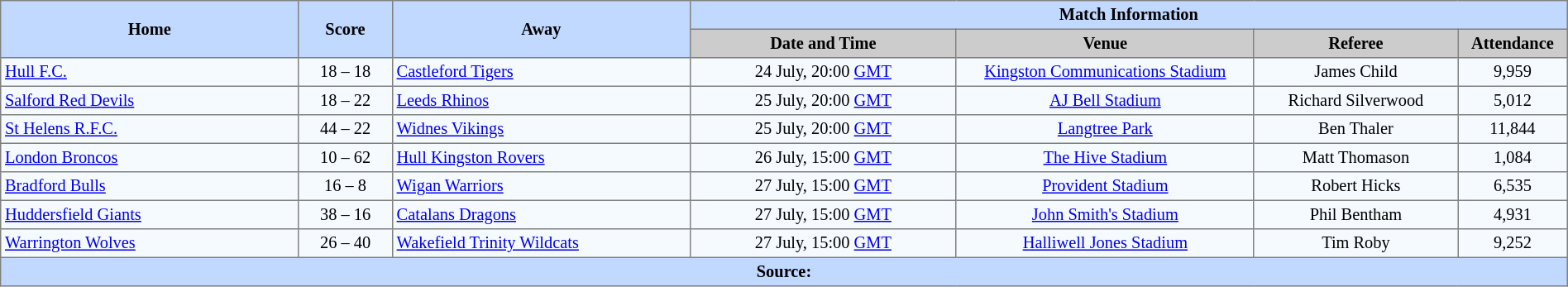<table border="1" cellpadding="3" cellspacing="0" style="border-collapse:collapse; font-size:85%; text-align:center; width:100%">
<tr style="background:#c1d8ff;">
<th rowspan="2" style="width:19%;">Home</th>
<th rowspan="2" style="width:6%;">Score</th>
<th rowspan="2" style="width:19%;">Away</th>
<th colspan=6>Match Information</th>
</tr>
<tr style="background:#ccc;">
<th width=17%>Date and Time</th>
<th width=19%>Venue</th>
<th width=13%>Referee</th>
<th width=7%>Attendance</th>
</tr>
<tr style="background:#f5faff;">
<td align=left> <a href='#'>Hull F.C.</a></td>
<td>18 – 18</td>
<td align=left> <a href='#'>Castleford Tigers</a></td>
<td>24 July, 20:00 <a href='#'>GMT</a></td>
<td><a href='#'>Kingston Communications Stadium</a></td>
<td>James Child</td>
<td>9,959</td>
</tr>
<tr style="background:#f5faff;">
<td align=left> <a href='#'>Salford Red Devils</a></td>
<td>18 – 22</td>
<td align=left> <a href='#'>Leeds Rhinos</a></td>
<td>25 July, 20:00 <a href='#'>GMT</a></td>
<td><a href='#'>AJ Bell Stadium</a></td>
<td>Richard Silverwood</td>
<td>5,012</td>
</tr>
<tr style="background:#f5faff;">
<td align=left> <a href='#'>St Helens R.F.C.</a></td>
<td>44 – 22</td>
<td align=left> <a href='#'>Widnes Vikings</a></td>
<td>25 July, 20:00 <a href='#'>GMT</a></td>
<td><a href='#'>Langtree Park</a></td>
<td>Ben Thaler</td>
<td>11,844</td>
</tr>
<tr style="background:#f5faff;">
<td align=left> <a href='#'>London Broncos</a></td>
<td>10 – 62</td>
<td align=left> <a href='#'>Hull Kingston Rovers</a></td>
<td>26 July, 15:00 <a href='#'>GMT</a></td>
<td><a href='#'>The Hive Stadium</a></td>
<td>Matt Thomason</td>
<td>1,084</td>
</tr>
<tr style="background:#f5faff;">
<td align=left> <a href='#'>Bradford Bulls</a></td>
<td>16 – 8</td>
<td align=left> <a href='#'>Wigan Warriors</a></td>
<td>27 July, 15:00 <a href='#'>GMT</a></td>
<td><a href='#'>Provident Stadium</a></td>
<td>Robert Hicks</td>
<td>6,535</td>
</tr>
<tr style="background:#f5faff;">
<td align=left> <a href='#'>Huddersfield Giants</a></td>
<td>38 – 16</td>
<td align=left> <a href='#'>Catalans Dragons</a></td>
<td>27 July, 15:00 <a href='#'>GMT</a></td>
<td><a href='#'>John Smith's Stadium</a></td>
<td>Phil Bentham</td>
<td>4,931</td>
</tr>
<tr style="background:#f5faff;">
<td align=left> <a href='#'>Warrington Wolves</a></td>
<td>26 – 40</td>
<td align=left> <a href='#'>Wakefield Trinity Wildcats</a></td>
<td>27 July, 15:00 <a href='#'>GMT</a></td>
<td><a href='#'>Halliwell Jones Stadium</a></td>
<td>Tim Roby</td>
<td>9,252</td>
</tr>
<tr style="background:#c1d8ff;">
<th colspan=12>Source:</th>
</tr>
</table>
